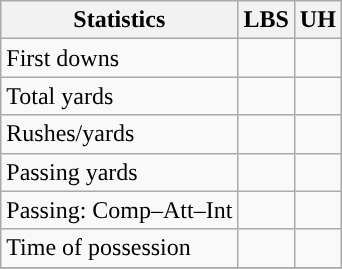<table class="wikitable" style="float: left;">
<tr>
<th>Statistics</th>
<th>LBS</th>
<th>UH</th>
</tr>
<tr>
<td>First downs</td>
<td></td>
<td></td>
</tr>
<tr>
<td>Total yards</td>
<td></td>
<td></td>
</tr>
<tr>
<td>Rushes/yards</td>
<td></td>
<td></td>
</tr>
<tr>
<td>Passing yards</td>
<td></td>
<td></td>
</tr>
<tr>
<td>Passing: Comp–Att–Int</td>
<td></td>
<td></td>
</tr>
<tr>
<td>Time of possession</td>
<td></td>
<td></td>
</tr>
<tr>
</tr>
</table>
